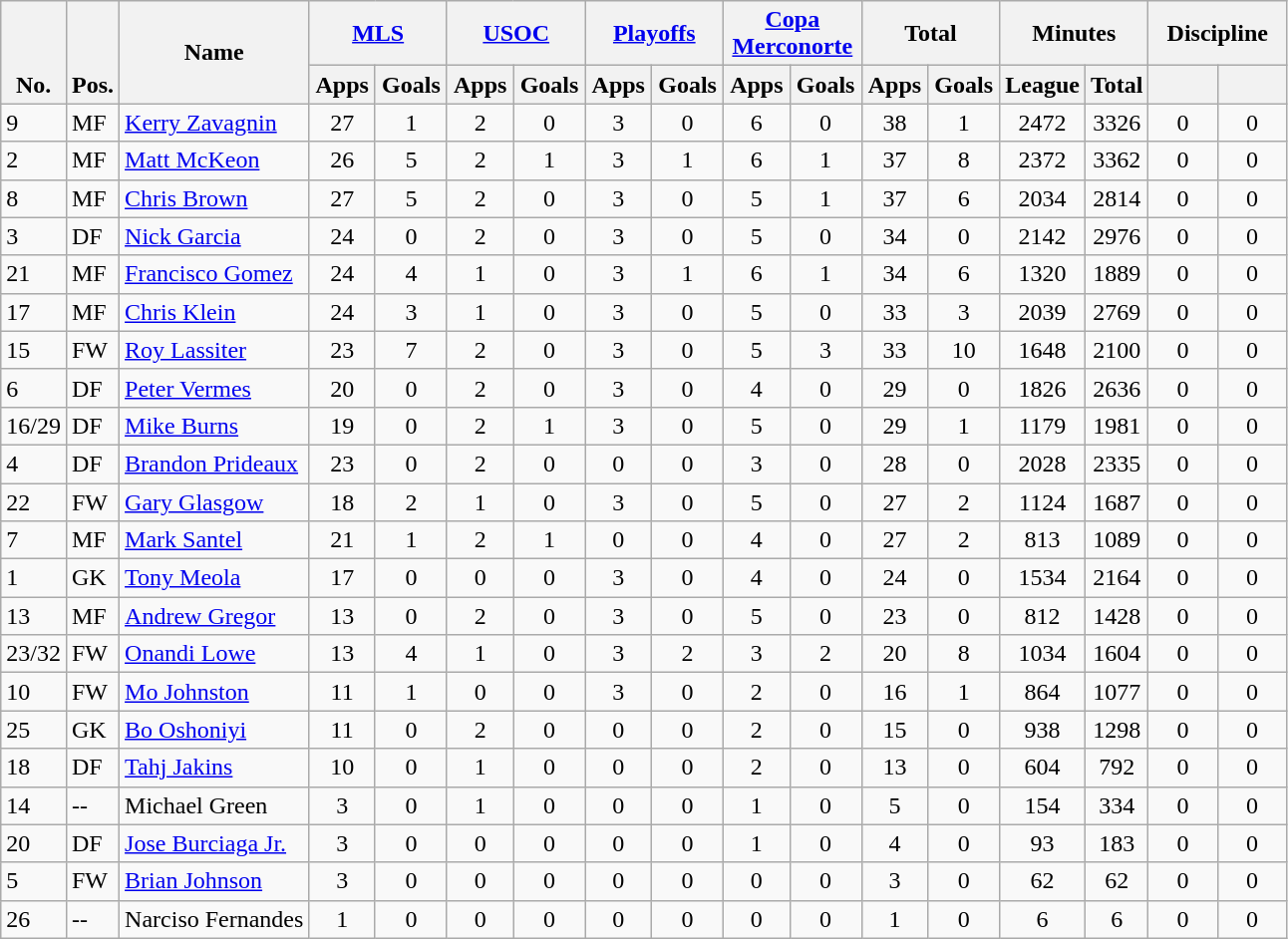<table class="wikitable" style="text-align:center">
<tr>
<th rowspan="2" valign="bottom">No.</th>
<th rowspan="2" valign="bottom">Pos.</th>
<th rowspan="2">Name</th>
<th colspan="2" width="85"><a href='#'>MLS</a></th>
<th colspan="2" width="85"><a href='#'>USOC</a></th>
<th colspan="2" width="85"><a href='#'>Playoffs</a></th>
<th colspan="2" width="85"><a href='#'>Copa Merconorte</a></th>
<th colspan="2" width="85">Total</th>
<th colspan="2" width="85">Minutes</th>
<th colspan="2" width="85">Discipline</th>
</tr>
<tr>
<th>Apps</th>
<th>Goals</th>
<th>Apps</th>
<th>Goals</th>
<th>Apps</th>
<th>Goals</th>
<th>Apps</th>
<th>Goals</th>
<th>Apps</th>
<th>Goals</th>
<th>League</th>
<th>Total</th>
<th></th>
<th></th>
</tr>
<tr>
<td align="left">9</td>
<td align="left">MF</td>
<td align="left"> <a href='#'>Kerry Zavagnin</a></td>
<td>27</td>
<td>1</td>
<td>2</td>
<td>0</td>
<td>3</td>
<td>0</td>
<td>6</td>
<td>0</td>
<td>38</td>
<td>1</td>
<td>2472</td>
<td>3326</td>
<td>0</td>
<td>0</td>
</tr>
<tr>
<td align="left">2</td>
<td align="left">MF</td>
<td align="left"> <a href='#'>Matt McKeon</a></td>
<td>26</td>
<td>5</td>
<td>2</td>
<td>1</td>
<td>3</td>
<td>1</td>
<td>6</td>
<td>1</td>
<td>37</td>
<td>8</td>
<td>2372</td>
<td>3362</td>
<td>0</td>
<td>0</td>
</tr>
<tr>
<td align="left">8</td>
<td align="left">MF</td>
<td align="left"> <a href='#'>Chris Brown</a></td>
<td>27</td>
<td>5</td>
<td>2</td>
<td>0</td>
<td>3</td>
<td>0</td>
<td>5</td>
<td>1</td>
<td>37</td>
<td>6</td>
<td>2034</td>
<td>2814</td>
<td>0</td>
<td>0</td>
</tr>
<tr>
<td align="left">3</td>
<td align="left">DF</td>
<td align="left"> <a href='#'>Nick Garcia</a></td>
<td>24</td>
<td>0</td>
<td>2</td>
<td>0</td>
<td>3</td>
<td>0</td>
<td>5</td>
<td>0</td>
<td>34</td>
<td>0</td>
<td>2142</td>
<td>2976</td>
<td>0</td>
<td>0</td>
</tr>
<tr>
<td align="left">21</td>
<td align="left">MF</td>
<td align="left"> <a href='#'>Francisco Gomez</a></td>
<td>24</td>
<td>4</td>
<td>1</td>
<td>0</td>
<td>3</td>
<td>1</td>
<td>6</td>
<td>1</td>
<td>34</td>
<td>6</td>
<td>1320</td>
<td>1889</td>
<td>0</td>
<td>0</td>
</tr>
<tr>
<td align="left">17</td>
<td align="left">MF</td>
<td align="left"> <a href='#'>Chris Klein</a></td>
<td>24</td>
<td>3</td>
<td>1</td>
<td>0</td>
<td>3</td>
<td>0</td>
<td>5</td>
<td>0</td>
<td>33</td>
<td>3</td>
<td>2039</td>
<td>2769</td>
<td>0</td>
<td>0</td>
</tr>
<tr>
<td align="left">15</td>
<td align="left">FW</td>
<td align="left"> <a href='#'>Roy Lassiter</a></td>
<td>23</td>
<td>7</td>
<td>2</td>
<td>0</td>
<td>3</td>
<td>0</td>
<td>5</td>
<td>3</td>
<td>33</td>
<td>10</td>
<td>1648</td>
<td>2100</td>
<td>0</td>
<td>0</td>
</tr>
<tr>
<td align="left">6</td>
<td align="left">DF</td>
<td align="left"> <a href='#'>Peter Vermes</a></td>
<td>20</td>
<td>0</td>
<td>2</td>
<td>0</td>
<td>3</td>
<td>0</td>
<td>4</td>
<td>0</td>
<td>29</td>
<td>0</td>
<td>1826</td>
<td>2636</td>
<td>0</td>
<td>0</td>
</tr>
<tr>
<td align="left">16/29</td>
<td align="left">DF</td>
<td align="left"> <a href='#'>Mike Burns</a></td>
<td>19</td>
<td>0</td>
<td>2</td>
<td>1</td>
<td>3</td>
<td>0</td>
<td>5</td>
<td>0</td>
<td>29</td>
<td>1</td>
<td>1179</td>
<td>1981</td>
<td>0</td>
<td>0</td>
</tr>
<tr>
<td align="left">4</td>
<td align="left">DF</td>
<td align="left"> <a href='#'>Brandon Prideaux</a></td>
<td>23</td>
<td>0</td>
<td>2</td>
<td>0</td>
<td>0</td>
<td>0</td>
<td>3</td>
<td>0</td>
<td>28</td>
<td>0</td>
<td>2028</td>
<td>2335</td>
<td>0</td>
<td>0</td>
</tr>
<tr>
<td align="left">22</td>
<td align="left">FW</td>
<td align="left"> <a href='#'>Gary Glasgow</a></td>
<td>18</td>
<td>2</td>
<td>1</td>
<td>0</td>
<td>3</td>
<td>0</td>
<td>5</td>
<td>0</td>
<td>27</td>
<td>2</td>
<td>1124</td>
<td>1687</td>
<td>0</td>
<td>0</td>
</tr>
<tr>
<td align="left">7</td>
<td align="left">MF</td>
<td align="left"> <a href='#'>Mark Santel</a></td>
<td>21</td>
<td>1</td>
<td>2</td>
<td>1</td>
<td>0</td>
<td>0</td>
<td>4</td>
<td>0</td>
<td>27</td>
<td>2</td>
<td>813</td>
<td>1089</td>
<td>0</td>
<td>0</td>
</tr>
<tr>
<td align="left">1</td>
<td align="left">GK</td>
<td align="left"> <a href='#'>Tony Meola</a></td>
<td>17</td>
<td>0</td>
<td>0</td>
<td>0</td>
<td>3</td>
<td>0</td>
<td>4</td>
<td>0</td>
<td>24</td>
<td>0</td>
<td>1534</td>
<td>2164</td>
<td>0</td>
<td>0</td>
</tr>
<tr>
<td align="left">13</td>
<td align="left">MF</td>
<td align="left"> <a href='#'>Andrew Gregor</a></td>
<td>13</td>
<td>0</td>
<td>2</td>
<td>0</td>
<td>3</td>
<td>0</td>
<td>5</td>
<td>0</td>
<td>23</td>
<td>0</td>
<td>812</td>
<td>1428</td>
<td>0</td>
<td>0</td>
</tr>
<tr>
<td align="left">23/32</td>
<td align="left">FW</td>
<td align="left"> <a href='#'>Onandi Lowe</a></td>
<td>13</td>
<td>4</td>
<td>1</td>
<td>0</td>
<td>3</td>
<td>2</td>
<td>3</td>
<td>2</td>
<td>20</td>
<td>8</td>
<td>1034</td>
<td>1604</td>
<td>0</td>
<td>0</td>
</tr>
<tr>
<td align="left">10</td>
<td align="left">FW</td>
<td align="left"> <a href='#'>Mo Johnston</a></td>
<td>11</td>
<td>1</td>
<td>0</td>
<td>0</td>
<td>3</td>
<td>0</td>
<td>2</td>
<td>0</td>
<td>16</td>
<td>1</td>
<td>864</td>
<td>1077</td>
<td>0</td>
<td>0</td>
</tr>
<tr>
<td align="left">25</td>
<td align="left">GK</td>
<td align="left"> <a href='#'>Bo Oshoniyi</a></td>
<td>11</td>
<td>0</td>
<td>2</td>
<td>0</td>
<td>0</td>
<td>0</td>
<td>2</td>
<td>0</td>
<td>15</td>
<td>0</td>
<td>938</td>
<td>1298</td>
<td>0</td>
<td>0</td>
</tr>
<tr>
<td align="left">18</td>
<td align="left">DF</td>
<td align="left"> <a href='#'>Tahj Jakins</a></td>
<td>10</td>
<td>0</td>
<td>1</td>
<td>0</td>
<td>0</td>
<td>0</td>
<td>2</td>
<td>0</td>
<td>13</td>
<td>0</td>
<td>604</td>
<td>792</td>
<td>0</td>
<td>0</td>
</tr>
<tr>
<td align="left">14</td>
<td align="left">--</td>
<td align="left"> Michael Green</td>
<td>3</td>
<td>0</td>
<td>1</td>
<td>0</td>
<td>0</td>
<td>0</td>
<td>1</td>
<td>0</td>
<td>5</td>
<td>0</td>
<td>154</td>
<td>334</td>
<td>0</td>
<td>0</td>
</tr>
<tr>
<td align="left">20</td>
<td align="left">DF</td>
<td align="left"> <a href='#'>Jose Burciaga Jr.</a></td>
<td>3</td>
<td>0</td>
<td>0</td>
<td>0</td>
<td>0</td>
<td>0</td>
<td>1</td>
<td>0</td>
<td>4</td>
<td>0</td>
<td>93</td>
<td>183</td>
<td>0</td>
<td>0</td>
</tr>
<tr>
<td align="left">5</td>
<td align="left">FW</td>
<td align="left"> <a href='#'>Brian Johnson</a></td>
<td>3</td>
<td>0</td>
<td>0</td>
<td>0</td>
<td>0</td>
<td>0</td>
<td>0</td>
<td>0</td>
<td>3</td>
<td>0</td>
<td>62</td>
<td>62</td>
<td>0</td>
<td>0</td>
</tr>
<tr>
<td align="left">26</td>
<td align="left">--</td>
<td align="left"> Narciso Fernandes</td>
<td>1</td>
<td>0</td>
<td>0</td>
<td>0</td>
<td>0</td>
<td>0</td>
<td>0</td>
<td>0</td>
<td>1</td>
<td>0</td>
<td>6</td>
<td>6</td>
<td>0</td>
<td>0</td>
</tr>
</table>
